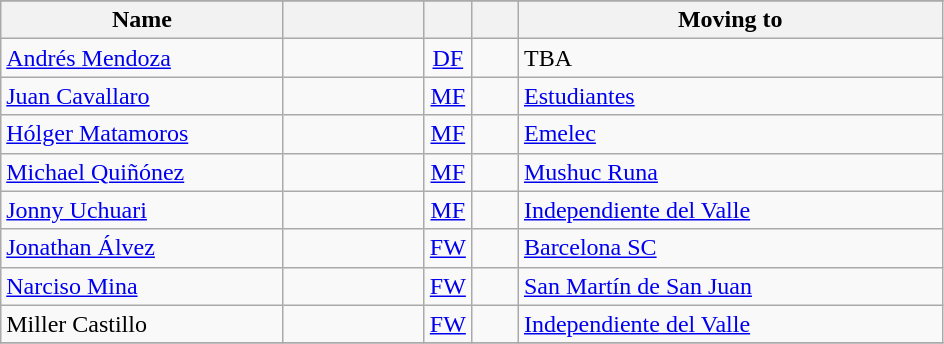<table class="wikitable" style="text-align: center;">
<tr>
</tr>
<tr>
<th width=30% align="center">Name</th>
<th width=15% align="center"></th>
<th width=5% align="center"></th>
<th width=5% align="center"></th>
<th width=45% align="center">Moving to</th>
</tr>
<tr>
<td align=left><a href='#'>Andrés Mendoza</a></td>
<td></td>
<td><a href='#'>DF</a></td>
<td></td>
<td align=left>TBA</td>
</tr>
<tr>
<td align=left><a href='#'>Juan Cavallaro</a></td>
<td></td>
<td><a href='#'>MF</a></td>
<td></td>
<td align=left><a href='#'>Estudiantes</a> </td>
</tr>
<tr>
<td align=left><a href='#'>Hólger Matamoros</a></td>
<td></td>
<td><a href='#'>MF</a></td>
<td></td>
<td align=left><a href='#'>Emelec</a> </td>
</tr>
<tr>
<td align=left><a href='#'>Michael Quiñónez</a></td>
<td></td>
<td><a href='#'>MF</a></td>
<td></td>
<td align=left><a href='#'>Mushuc Runa</a> </td>
</tr>
<tr>
<td align=left><a href='#'>Jonny Uchuari</a></td>
<td></td>
<td><a href='#'>MF</a></td>
<td></td>
<td align=left><a href='#'>Independiente del Valle</a> </td>
</tr>
<tr>
<td align=left><a href='#'>Jonathan Álvez</a></td>
<td></td>
<td><a href='#'>FW</a></td>
<td></td>
<td align=left><a href='#'>Barcelona SC</a> </td>
</tr>
<tr>
<td align=left><a href='#'>Narciso Mina</a></td>
<td></td>
<td><a href='#'>FW</a></td>
<td></td>
<td align=left><a href='#'>San Martín de San Juan</a> </td>
</tr>
<tr>
<td align=left>Miller Castillo</td>
<td></td>
<td><a href='#'>FW</a></td>
<td></td>
<td align=left><a href='#'>Independiente del Valle</a> </td>
</tr>
<tr>
</tr>
</table>
